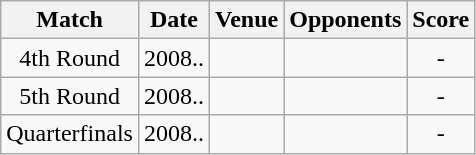<table class="wikitable" style="text-align:center;">
<tr>
<th>Match</th>
<th>Date</th>
<th>Venue</th>
<th>Opponents</th>
<th>Score</th>
</tr>
<tr>
<td>4th Round</td>
<td>2008..</td>
<td><a href='#'></a></td>
<td><a href='#'></a></td>
<td>-</td>
</tr>
<tr>
<td>5th Round</td>
<td>2008..</td>
<td><a href='#'></a></td>
<td><a href='#'></a></td>
<td>-</td>
</tr>
<tr>
<td>Quarterfinals</td>
<td>2008..</td>
<td><a href='#'></a></td>
<td><a href='#'></a></td>
<td>-</td>
</tr>
</table>
